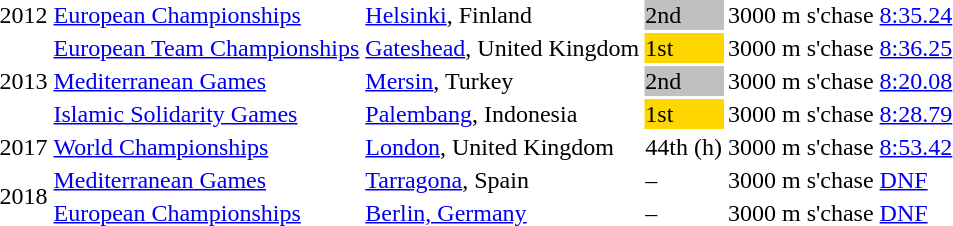<table>
<tr>
<td>2012</td>
<td><a href='#'>European Championships</a></td>
<td><a href='#'>Helsinki</a>, Finland</td>
<td bgcolor=silver>2nd</td>
<td>3000 m s'chase</td>
<td><a href='#'>8:35.24</a></td>
</tr>
<tr>
<td rowspan=3>2013</td>
<td><a href='#'>European Team Championships</a></td>
<td><a href='#'>Gateshead</a>, United Kingdom</td>
<td bgcolor=gold>1st</td>
<td>3000 m s'chase</td>
<td><a href='#'>8:36.25</a></td>
</tr>
<tr>
<td><a href='#'>Mediterranean Games</a></td>
<td><a href='#'>Mersin</a>, Turkey</td>
<td bgcolor=silver>2nd</td>
<td>3000 m s'chase</td>
<td><a href='#'>8:20.08</a></td>
</tr>
<tr>
<td><a href='#'>Islamic Solidarity Games</a></td>
<td><a href='#'>Palembang</a>, Indonesia</td>
<td bgcolor=gold>1st</td>
<td>3000 m s'chase</td>
<td><a href='#'>8:28.79</a></td>
</tr>
<tr>
<td>2017</td>
<td><a href='#'>World Championships</a></td>
<td><a href='#'>London</a>, United Kingdom</td>
<td>44th (h)</td>
<td>3000 m s'chase</td>
<td><a href='#'>8:53.42</a></td>
</tr>
<tr>
<td rowspan=2>2018</td>
<td><a href='#'>Mediterranean Games</a></td>
<td><a href='#'>Tarragona</a>, Spain</td>
<td>–</td>
<td>3000 m s'chase</td>
<td><a href='#'>DNF</a></td>
</tr>
<tr>
<td><a href='#'>European Championships</a></td>
<td><a href='#'>Berlin, Germany</a></td>
<td>–</td>
<td>3000 m s'chase</td>
<td><a href='#'>DNF</a></td>
</tr>
</table>
